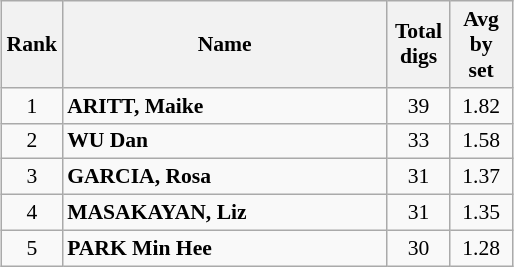<table class="wikitable" style="margin:0.5em auto;width=480;font-size:90%">
<tr>
<th width=30>Rank</th>
<th width=210>Name</th>
<th width=35>Total digs</th>
<th width=35>Avg by set</th>
</tr>
<tr>
<td align=center>1</td>
<td> <strong>ARITT, Maike</strong></td>
<td align=center>39</td>
<td align=center>1.82</td>
</tr>
<tr>
<td align=center>2</td>
<td> <strong>WU Dan</strong></td>
<td align=center>33</td>
<td align=center>1.58</td>
</tr>
<tr>
<td align=center>3</td>
<td> <strong>GARCIA, Rosa</strong></td>
<td align=center>31</td>
<td align=center>1.37</td>
</tr>
<tr>
<td align=center>4</td>
<td> <strong>MASAKAYAN, Liz</strong></td>
<td align=center>31</td>
<td align=center>1.35</td>
</tr>
<tr>
<td align=center>5</td>
<td> <strong>PARK Min Hee</strong></td>
<td align=center>30</td>
<td align=center>1.28</td>
</tr>
</table>
